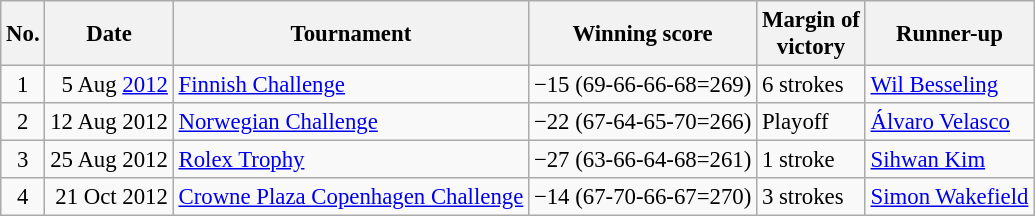<table class="wikitable" style="font-size:95%;">
<tr>
<th>No.</th>
<th>Date</th>
<th>Tournament</th>
<th>Winning score</th>
<th>Margin of<br>victory</th>
<th>Runner-up</th>
</tr>
<tr>
<td align=center>1</td>
<td align=right>5 Aug <a href='#'>2012</a></td>
<td><a href='#'>Finnish Challenge</a></td>
<td>−15 (69-66-66-68=269)</td>
<td>6 strokes</td>
<td> <a href='#'>Wil Besseling</a></td>
</tr>
<tr>
<td align=center>2</td>
<td align=right>12 Aug 2012</td>
<td><a href='#'>Norwegian Challenge</a></td>
<td>−22 (67-64-65-70=266)</td>
<td>Playoff</td>
<td> <a href='#'>Álvaro Velasco</a></td>
</tr>
<tr>
<td align=center>3</td>
<td align=right>25 Aug 2012</td>
<td><a href='#'>Rolex Trophy</a></td>
<td>−27 (63-66-64-68=261)</td>
<td>1 stroke</td>
<td> <a href='#'>Sihwan Kim</a></td>
</tr>
<tr>
<td align=center>4</td>
<td align=right>21 Oct 2012</td>
<td><a href='#'>Crowne Plaza Copenhagen Challenge</a></td>
<td>−14 (67-70-66-67=270)</td>
<td>3 strokes</td>
<td> <a href='#'>Simon Wakefield</a></td>
</tr>
</table>
